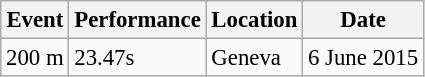<table class="wikitable" style="border-collapse: collapse; font-size: 95%;">
<tr>
<th scope="col">Event</th>
<th scope="col">Performance</th>
<th scope="col">Location</th>
<th scope="col">Date</th>
</tr>
<tr>
<td>200 m</td>
<td>23.47s</td>
<td>Geneva</td>
<td>6 June 2015</td>
</tr>
</table>
